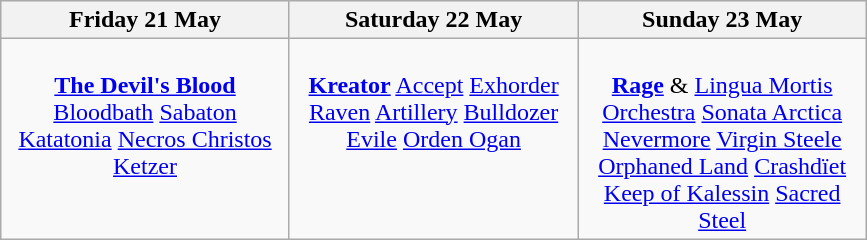<table class="wikitable">
<tr>
<th>Friday 21 May</th>
<th>Saturday 22 May</th>
<th>Sunday 23 May</th>
</tr>
<tr>
<td valign="top" align="center" width=185><br><strong><a href='#'>The Devil's Blood</a></strong>
<a href='#'>Bloodbath</a>
<a href='#'>Sabaton</a>
<a href='#'>Katatonia</a>
<a href='#'>Necros Christos</a>
<a href='#'>Ketzer</a></td>
<td valign="top" align="center" width=185><br><strong><a href='#'>Kreator</a></strong>
<a href='#'>Accept</a>
<a href='#'>Exhorder</a>
<a href='#'>Raven</a>
<a href='#'>Artillery</a>
<a href='#'>Bulldozer</a>
<a href='#'>Evile</a>
<a href='#'>Orden Ogan</a></td>
<td valign="top" align="center" width=185><br><strong><a href='#'>Rage</a></strong> & <a href='#'>Lingua Mortis Orchestra</a>
<a href='#'>Sonata Arctica</a>
<a href='#'>Nevermore</a>
<a href='#'>Virgin Steele</a>
<a href='#'>Orphaned Land</a>
<a href='#'>Crashdïet</a>
<a href='#'>Keep of Kalessin</a>
<a href='#'>Sacred Steel</a></td>
</tr>
</table>
